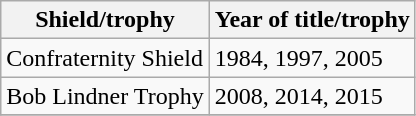<table class="wikitable">
<tr>
<th>Shield/trophy</th>
<th>Year of title/trophy</th>
</tr>
<tr>
<td>Confraternity Shield</td>
<td>1984, 1997, 2005</td>
</tr>
<tr>
<td>Bob Lindner Trophy</td>
<td>2008, 2014, 2015</td>
</tr>
<tr>
</tr>
</table>
